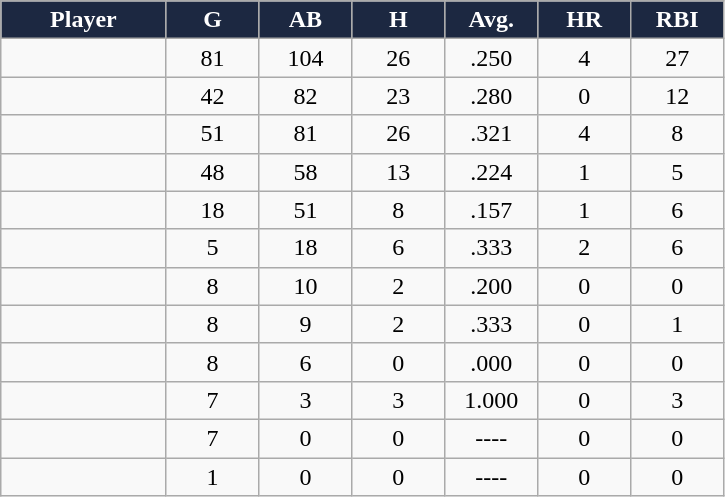<table class="wikitable sortable" style="text-align:center;">
<tr>
<th style="background:#1c2841;color:white;" width="16%">Player</th>
<th style="background:#1c2841;color:white;" width="9%">G</th>
<th style="background:#1c2841;color:white;" width="9%">AB</th>
<th style="background:#1c2841;color:white;" width="9%">H</th>
<th style="background:#1c2841;color:white;" width="9%">Avg.</th>
<th style="background:#1c2841;color:white;" width="9%">HR</th>
<th style="background:#1c2841;color:white;" width="9%">RBI</th>
</tr>
<tr align="center">
<td></td>
<td>81</td>
<td>104</td>
<td>26</td>
<td>.250</td>
<td>4</td>
<td>27</td>
</tr>
<tr align="center">
<td></td>
<td>42</td>
<td>82</td>
<td>23</td>
<td>.280</td>
<td>0</td>
<td>12</td>
</tr>
<tr align="center">
<td></td>
<td>51</td>
<td>81</td>
<td>26</td>
<td>.321</td>
<td>4</td>
<td>8</td>
</tr>
<tr align="center">
<td></td>
<td>48</td>
<td>58</td>
<td>13</td>
<td>.224</td>
<td>1</td>
<td>5</td>
</tr>
<tr align="center">
<td></td>
<td>18</td>
<td>51</td>
<td>8</td>
<td>.157</td>
<td>1</td>
<td>6</td>
</tr>
<tr align="center">
<td></td>
<td>5</td>
<td>18</td>
<td>6</td>
<td>.333</td>
<td>2</td>
<td>6</td>
</tr>
<tr align="center">
<td></td>
<td>8</td>
<td>10</td>
<td>2</td>
<td>.200</td>
<td>0</td>
<td>0</td>
</tr>
<tr align="center">
<td></td>
<td>8</td>
<td>9</td>
<td>2</td>
<td>.333</td>
<td>0</td>
<td>1</td>
</tr>
<tr align="center">
<td></td>
<td>8</td>
<td>6</td>
<td>0</td>
<td>.000</td>
<td>0</td>
<td>0</td>
</tr>
<tr align="center">
<td></td>
<td>7</td>
<td>3</td>
<td>3</td>
<td>1.000</td>
<td>0</td>
<td>3</td>
</tr>
<tr align="center">
<td></td>
<td>7</td>
<td>0</td>
<td>0</td>
<td>----</td>
<td>0</td>
<td>0</td>
</tr>
<tr align="center">
<td></td>
<td>1</td>
<td>0</td>
<td>0</td>
<td>----</td>
<td>0</td>
<td>0</td>
</tr>
</table>
